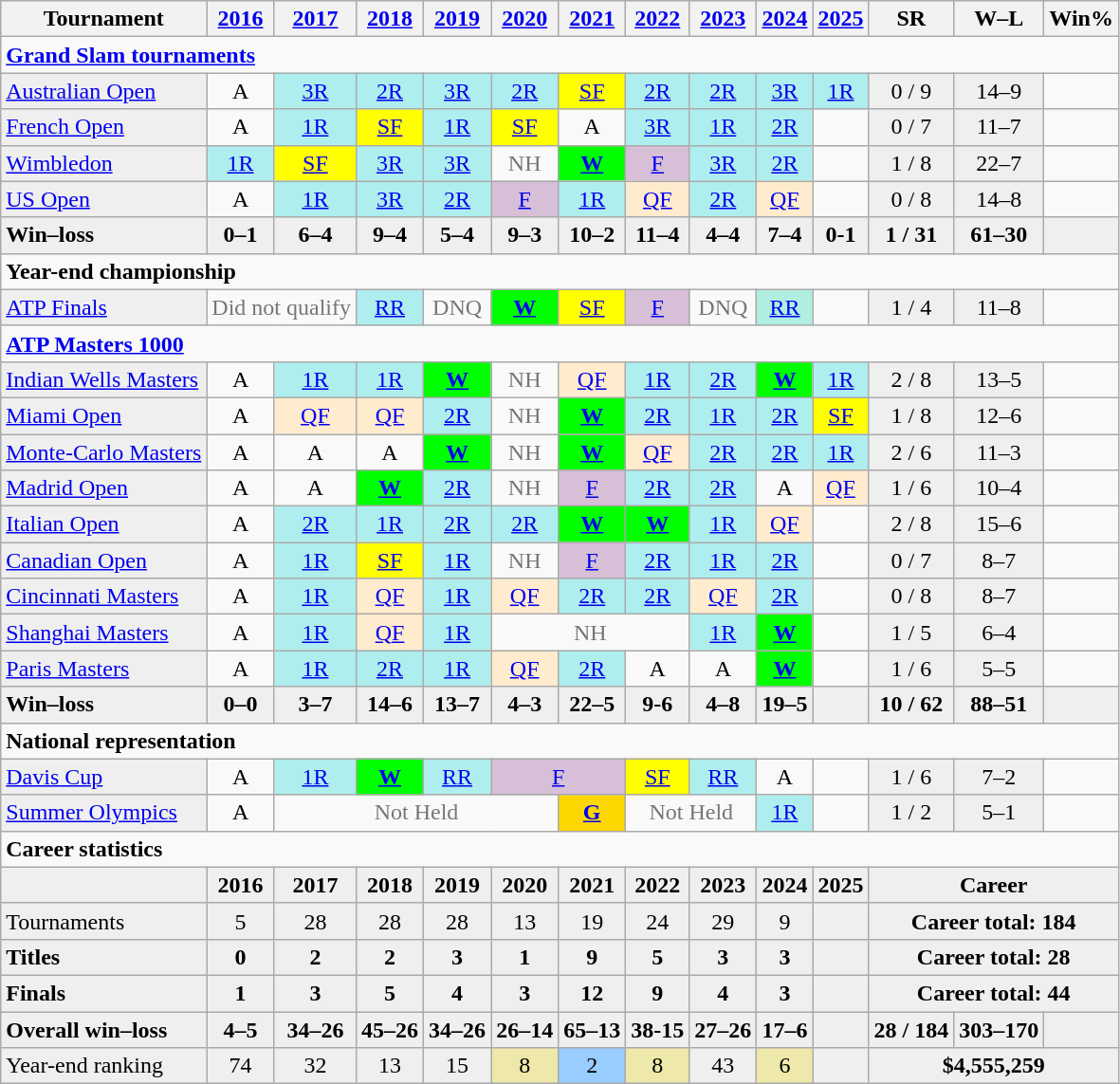<table class=wikitable style=text-align:center>
<tr>
<th>Tournament</th>
<th><a href='#'>2016</a></th>
<th><a href='#'>2017</a></th>
<th><a href='#'>2018</a></th>
<th><a href='#'>2019</a></th>
<th><a href='#'>2020</a></th>
<th><a href='#'>2021</a></th>
<th><a href='#'>2022</a></th>
<th><a href='#'>2023</a></th>
<th><a href='#'>2024</a></th>
<th><a href='#'>2025</a></th>
<th>SR</th>
<th>W–L</th>
<th>Win%</th>
</tr>
<tr>
<td colspan="14" style="text-align:left"><strong><a href='#'>Grand Slam tournaments</a></strong></td>
</tr>
<tr>
<td bgcolor=efefef align=left><a href='#'>Australian Open</a></td>
<td>A</td>
<td bgcolor=afeeee><a href='#'>3R</a></td>
<td bgcolor=afeeee><a href='#'>2R</a></td>
<td bgcolor=afeeee><a href='#'>3R</a></td>
<td bgcolor=afeeee><a href='#'>2R</a></td>
<td bgcolor=yellow><a href='#'>SF</a></td>
<td bgcolor=afeeee><a href='#'>2R</a></td>
<td bgcolor=afeeee><a href='#'>2R</a></td>
<td bgcolor=afeeee><a href='#'>3R</a></td>
<td bgcolor=afeeee><a href='#'>1R</a></td>
<td bgcolor="efefef">0 / 9</td>
<td bgcolor="efefef">14–9</td>
<td></td>
</tr>
<tr>
<td bgcolor=efefef align=left><a href='#'>French Open</a></td>
<td>A</td>
<td bgcolor=afeeee><a href='#'>1R</a></td>
<td style=background:yellow><a href='#'>SF</a></td>
<td bgcolor=afeeee><a href='#'>1R</a></td>
<td bgcolor=yellow><a href='#'>SF</a></td>
<td>A</td>
<td bgcolor=afeeee><a href='#'>3R</a></td>
<td bgcolor=afeeee><a href='#'>1R</a></td>
<td bgcolor=afeeee><a href='#'>2R</a></td>
<td></td>
<td bgcolor="efefef">0 / 7</td>
<td bgcolor=efefef>11–7</td>
<td></td>
</tr>
<tr>
<td bgcolor=efefef align=left><a href='#'>Wimbledon</a></td>
<td bgcolor=afeeee><a href='#'>1R</a></td>
<td style=background:yellow><a href='#'>SF</a></td>
<td bgcolor=afeeee><a href='#'>3R</a></td>
<td bgcolor=afeeee><a href='#'>3R</a></td>
<td style=color:#767676>NH</td>
<td bgcolor=lime><a href='#'><strong>W</strong></a></td>
<td bgcolor=thistle><a href='#'>F</a></td>
<td bgcolor=afeeee><a href='#'>3R</a></td>
<td bgcolor=afeeee><a href='#'>2R</a></td>
<td></td>
<td bgcolor="efefef">1 / 8</td>
<td bgcolor=efefef>22–7</td>
<td></td>
</tr>
<tr>
<td bgcolor=efefef align=left><a href='#'>US Open</a></td>
<td>A</td>
<td bgcolor=afeeee><a href='#'>1R</a></td>
<td bgcolor=afeeee><a href='#'>3R</a></td>
<td bgcolor=afeeee><a href='#'>2R</a></td>
<td bgcolor=thistle><a href='#'>F</a></td>
<td bgcolor=afeeee><a href='#'>1R</a></td>
<td bgcolor=ffebcd><a href='#'>QF</a></td>
<td bgcolor=afeeee><a href='#'>2R</a></td>
<td bgcolor=ffebcd><a href='#'>QF</a></td>
<td></td>
<td bgcolor="efefef">0 / 8</td>
<td bgcolor=efefef>14–8</td>
<td></td>
</tr>
<tr style=font-weight:bold;background:#efefef>
<td style=text-align:left>Win–loss</td>
<td>0–1</td>
<td>6–4</td>
<td>9–4</td>
<td>5–4</td>
<td>9–3</td>
<td>10–2</td>
<td>11–4</td>
<td>4–4</td>
<td>7–4</td>
<td>0-1</td>
<td>1 / 31</td>
<td>61–30</td>
<td></td>
</tr>
<tr>
<td colspan="14" align="left"><strong>Year-end championship</strong></td>
</tr>
<tr>
<td bgcolor=efefef align=left><a href='#'>ATP Finals</a></td>
<td colspan=2 style=color:#767676>Did not qualify</td>
<td bgcolor=afeeee><a href='#'>RR</a></td>
<td style=color:#767676>DNQ</td>
<td bgcolor=lime><strong><a href='#'>W</a></strong></td>
<td bgcolor=yellow><a href='#'>SF</a></td>
<td bgcolor=thistle><a href='#'>F</a></td>
<td style=color:#767676>DNQ</td>
<td bgcolor=afeee><a href='#'>RR</a></td>
<td></td>
<td bgcolor="efefef">1 / 4</td>
<td bgcolor=efefef>11–8</td>
<td></td>
</tr>
<tr>
<td colspan="14" style="text-align:left"><strong><a href='#'>ATP Masters 1000</a></strong></td>
</tr>
<tr>
<td bgcolor=efefef align=left><a href='#'>Indian Wells Masters</a></td>
<td>A</td>
<td bgcolor=afeeee><a href='#'>1R</a></td>
<td bgcolor=afeeee><a href='#'>1R</a></td>
<td bgcolor=lime><a href='#'><strong>W</strong></a></td>
<td style=color:#767676>NH</td>
<td bgcolor=ffebcd><a href='#'>QF</a></td>
<td bgcolor=afeeee><a href='#'>1R</a></td>
<td bgcolor=afeeee><a href='#'>2R</a></td>
<td bgcolor=lime><a href='#'><strong>W</strong></a></td>
<td bgcolor=afeeee><a href='#'>1R</a></td>
<td bgcolor="efefef">2 / 8</td>
<td bgcolor=efefef>13–5</td>
<td></td>
</tr>
<tr>
<td bgcolor=efefef align=left><a href='#'>Miami Open</a></td>
<td>A</td>
<td bgcolor=ffebcd><a href='#'>QF</a></td>
<td bgcolor=ffebcd><a href='#'>QF</a></td>
<td bgcolor=afeeee><a href='#'>2R</a></td>
<td style=color:#767676>NH</td>
<td bgcolor=lime><a href='#'><strong>W</strong></a></td>
<td bgcolor=afeeee><a href='#'>2R</a></td>
<td bgcolor=afeeee><a href='#'>1R</a></td>
<td bgcolor=afeeee><a href='#'>2R</a></td>
<td bgcolor=yellow><a href='#'>SF</a></td>
<td bgcolor="efefef">1 / 8</td>
<td bgcolor=efefef>12–6</td>
<td></td>
</tr>
<tr>
<td bgcolor=efefef align=left><a href='#'>Monte-Carlo Masters</a></td>
<td>A</td>
<td>A</td>
<td>A</td>
<td bgcolor=lime><a href='#'><strong>W</strong></a></td>
<td style=color:#767676>NH</td>
<td bgcolor=lime><a href='#'><strong>W</strong></a></td>
<td bgcolor=ffebcd><a href='#'>QF</a></td>
<td bgcolor=afeeee><a href='#'>2R</a></td>
<td bgcolor=afeeee><a href='#'>2R</a></td>
<td bgcolor=afeeee><a href='#'>1R</a></td>
<td bgcolor="efefef">2 / 6</td>
<td bgcolor=efefef>11–3</td>
<td></td>
</tr>
<tr>
<td bgcolor=efefef align=left><a href='#'>Madrid Open</a></td>
<td>A</td>
<td>A</td>
<td bgcolor=lime><a href='#'><strong>W</strong></a></td>
<td bgcolor=afeeee><a href='#'>2R</a></td>
<td style=color:#767676>NH</td>
<td bgcolor=thistle><a href='#'>F</a></td>
<td bgcolor=afeeee><a href='#'>2R</a></td>
<td bgcolor=afeeee><a href='#'>2R</a></td>
<td>A</td>
<td bgcolor=ffebcd><a href='#'>QF</a></td>
<td bgcolor="efefef">1 / 6</td>
<td bgcolor=efefef>10–4</td>
<td></td>
</tr>
<tr>
<td bgcolor=efefef align=left><a href='#'>Italian Open</a></td>
<td>A</td>
<td bgcolor=afeeee><a href='#'>2R</a></td>
<td bgcolor=afeeee><a href='#'>1R</a></td>
<td bgcolor=afeeee><a href='#'>2R</a></td>
<td bgcolor=afeeee><a href='#'>2R</a></td>
<td bgcolor=lime><a href='#'><strong>W</strong></a></td>
<td bgcolor=lime><a href='#'><strong>W</strong></a></td>
<td bgcolor=afeeee><a href='#'>1R</a></td>
<td bgcolor=ffebcd><a href='#'>QF</a></td>
<td></td>
<td bgcolor="efefef">2 / 8</td>
<td bgcolor=efefef>15–6</td>
<td></td>
</tr>
<tr>
<td bgcolor=efefef align=left><a href='#'>Canadian Open</a></td>
<td>A</td>
<td bgcolor=afeeee><a href='#'>1R</a></td>
<td style=background:yellow><a href='#'>SF</a></td>
<td bgcolor=afeeee><a href='#'>1R</a></td>
<td style=color:#767676>NH</td>
<td bgcolor=thistle><a href='#'>F</a></td>
<td bgcolor=afeeee><a href='#'>2R</a></td>
<td bgcolor=afeeee><a href='#'>1R</a></td>
<td bgcolor=afeeee><a href='#'>2R</a></td>
<td></td>
<td bgcolor="efefef">0 / 7</td>
<td bgcolor=efefef>8–7</td>
<td></td>
</tr>
<tr>
<td bgcolor=efefef align=left><a href='#'>Cincinnati Masters</a></td>
<td>A</td>
<td bgcolor=afeeee><a href='#'>1R</a></td>
<td bgcolor=ffebcd><a href='#'>QF</a></td>
<td bgcolor=afeeee><a href='#'>1R</a></td>
<td bgcolor=ffebcd><a href='#'>QF</a></td>
<td bgcolor=afeeee><a href='#'>2R</a></td>
<td bgcolor=afeeee><a href='#'>2R</a></td>
<td bgcolor=ffebcd><a href='#'>QF</a></td>
<td bgcolor=afeeee><a href='#'>2R</a></td>
<td></td>
<td bgcolor="efefef">0 / 8</td>
<td bgcolor=efefef>8–7</td>
<td></td>
</tr>
<tr>
<td bgcolor=efefef align=left><a href='#'>Shanghai Masters</a></td>
<td>A</td>
<td bgcolor=afeeee><a href='#'>1R</a></td>
<td bgcolor=ffebcd><a href='#'>QF</a></td>
<td bgcolor=afeeee><a href='#'>1R</a></td>
<td colspan="3" style="color:#767676">NH</td>
<td bgcolor=afeeee><a href='#'>1R</a></td>
<td bgcolor=lime><a href='#'><strong>W</strong></a></td>
<td></td>
<td bgcolor="efefef">1 / 5</td>
<td bgcolor=efefef>6–4</td>
<td></td>
</tr>
<tr>
<td bgcolor=efefef align=left><a href='#'>Paris Masters</a></td>
<td>A</td>
<td bgcolor=afeeee><a href='#'>1R</a></td>
<td bgcolor=afeeee><a href='#'>2R</a></td>
<td bgcolor=afeeee><a href='#'>1R</a></td>
<td bgcolor=ffebcd><a href='#'>QF</a></td>
<td bgcolor=afeeee><a href='#'>2R</a></td>
<td>A</td>
<td>A</td>
<td bgcolor=lime><a href='#'><strong>W</strong></a></td>
<td></td>
<td bgcolor="efefef">1 / 6</td>
<td bgcolor=efefef>5–5</td>
<td></td>
</tr>
<tr style=font-weight:bold;background:#efefef>
<td style=text-align:left>Win–loss</td>
<td>0–0</td>
<td>3–7</td>
<td>14–6</td>
<td>13–7</td>
<td>4–3</td>
<td>22–5</td>
<td>9-6</td>
<td>4–8</td>
<td>19–5</td>
<td></td>
<td>10 / 62</td>
<td>88–51</td>
<td></td>
</tr>
<tr>
<td colspan="14" style="text-align:left"><strong>National representation</strong></td>
</tr>
<tr>
<td bgcolor=efefef align=left><a href='#'>Davis Cup</a></td>
<td>A</td>
<td bgcolor=afeeee><a href='#'>1R</a></td>
<td bgcolor=lime><a href='#'><strong>W</strong></a></td>
<td bgcolor=afeeee><a href='#'>RR</a></td>
<td colspan=2 bgcolor=thistle><a href='#'>F</a></td>
<td bgcolor=yellow><a href='#'>SF</a></td>
<td bgcolor=afeeee><a href='#'>RR</a></td>
<td>A</td>
<td></td>
<td bgcolor="efefef">1 / 6</td>
<td bgcolor="efefef">7–2</td>
<td></td>
</tr>
<tr>
<td bgcolor=efefef align=left><a href='#'>Summer Olympics</a></td>
<td>A</td>
<td colspan=4 style=color:#767676>Not Held</td>
<td bgcolor=gold><a href='#'><strong>G</strong></a></td>
<td colspan=2 style=color:#767676>Not Held</td>
<td bgcolor=afeeee><a href='#'>1R</a></td>
<td></td>
<td bgcolor="efefef">1 / 2</td>
<td bgcolor=efefef>5–1</td>
<td></td>
</tr>
<tr>
<td colspan="14" style="text-align:left"><strong>Career statistics</strong></td>
</tr>
<tr style="font-weight:bold;background:#efefef">
<td></td>
<td>2016</td>
<td>2017</td>
<td>2018</td>
<td>2019</td>
<td>2020</td>
<td>2021</td>
<td>2022</td>
<td>2023</td>
<td>2024</td>
<td>2025</td>
<td colspan="3">Career</td>
</tr>
<tr style="background:#efefef">
<td align="left">Tournaments</td>
<td>5</td>
<td>28</td>
<td>28</td>
<td>28</td>
<td>13</td>
<td>19</td>
<td>24</td>
<td>29</td>
<td>9</td>
<td></td>
<td colspan="3"><strong>Career total: 184</strong></td>
</tr>
<tr style="font-weight:bold;background:#efefef">
<td style="text-align:left">Titles</td>
<td>0</td>
<td>2</td>
<td>2</td>
<td>3</td>
<td>1</td>
<td>9</td>
<td>5</td>
<td>3</td>
<td>3</td>
<td></td>
<td colspan="3">Career total: 28</td>
</tr>
<tr style="font-weight:bold;background:#efefef">
<td style="text-align:left">Finals</td>
<td>1</td>
<td>3</td>
<td>5</td>
<td>4</td>
<td>3</td>
<td>12</td>
<td>9</td>
<td>4</td>
<td>3</td>
<td></td>
<td colspan="3">Career total: 44</td>
</tr>
<tr style="font-weight:bold;background:#efefef">
<td style="text-align:left">Overall win–loss</td>
<td>4–5</td>
<td>34–26</td>
<td>45–26</td>
<td>34–26</td>
<td>26–14</td>
<td>65–13</td>
<td>38-15</td>
<td>27–26</td>
<td>17–6</td>
<td></td>
<td>28 / 184</td>
<td>303–170</td>
<td></td>
</tr>
<tr style="background:#efefef">
<td style="text-align:left">Year-end ranking</td>
<td>74</td>
<td>32</td>
<td>13</td>
<td>15</td>
<td bgcolor="eee8aa">8</td>
<td bgcolor=99ccff>2</td>
<td bgcolor="eee8aa">8</td>
<td>43</td>
<td bgcolor="eee8aa">6</td>
<td></td>
<td colspan="3"><strong>$4,555,259</strong></td>
</tr>
</table>
